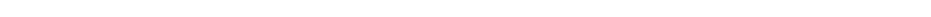<table style="width:66%; text-align:center;">
<tr style="color:white;">
<td style="background:"><strong>5</strong></td>
<td style="background:"><strong>13</strong></td>
<td style="background:"><strong>6</strong></td>
</tr>
</table>
